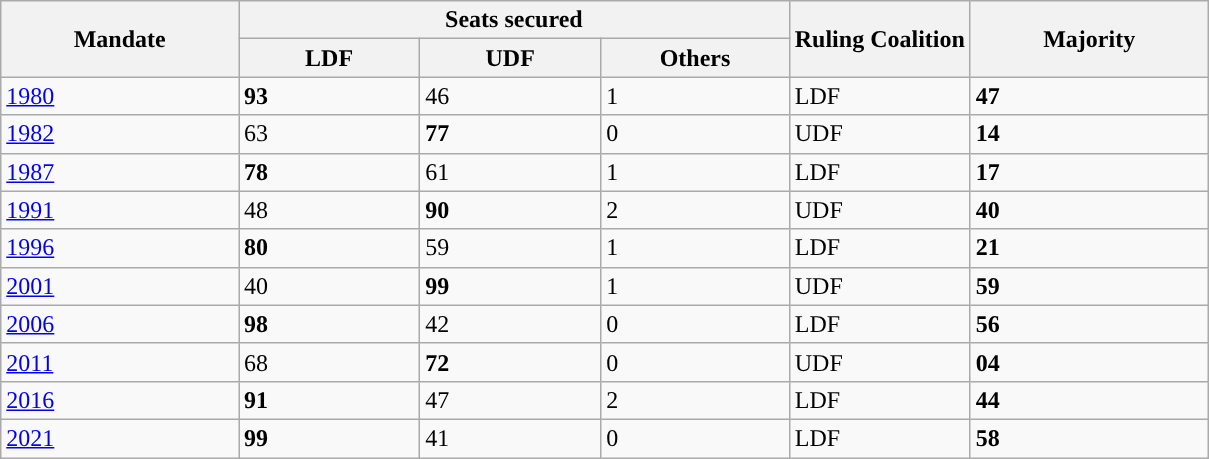<table class="wikitable sortable"; text-align:center">
<tr>
<th rowspan="2">Mandate</th>
<th colspan="3">Seats secured</th>
<th rowspan="2">Ruling C<strong>oalition</strong></th>
<th rowspan="2">Majority</th>
</tr>
<tr>
<th style="width:15%;" Style="background-color:">LDF</th>
<th style="width:15%;" Style="background-color:">UDF</th>
<th>Others</th>
</tr>
<tr>
<td><a href='#'>1980</a></td>
<td style="width:15%;" Style="background-color:"><strong>93</strong></td>
<td>46</td>
<td>1</td>
<td style="width:15%;" Style="background-color:">LDF</td>
<td style="color:"><strong>47</strong></td>
</tr>
<tr>
<td><a href='#'>1982</a></td>
<td>63</td>
<td style="width:15%;" Style="background-color:"><strong>77</strong></td>
<td>0</td>
<td style="width:15%;" Style="background-color:">UDF</td>
<td style="color:"><strong>14</strong></td>
</tr>
<tr>
<td><a href='#'>1987</a></td>
<td style="width:15%;" Style="background-color:"><strong>78</strong></td>
<td>61</td>
<td>1</td>
<td style="width:15%;" Style="background-color:">LDF</td>
<td style="color:"><strong>17</strong></td>
</tr>
<tr>
<td><a href='#'>1991</a></td>
<td>48</td>
<td style="width:15%;" Style="background-color:"><strong>90</strong></td>
<td>2</td>
<td style="width:15%;" Style="background-color:">UDF</td>
<td style="color:"><strong>40</strong></td>
</tr>
<tr>
<td><a href='#'>1996</a></td>
<td style="width:15%;" Style="background-color:"><strong>80</strong></td>
<td>59</td>
<td>1</td>
<td style="width:15%;" Style="background-color:">LDF</td>
<td style="color:"><strong>21</strong></td>
</tr>
<tr>
<td><a href='#'>2001</a></td>
<td>40</td>
<td style="width:15%;" Style="background-color:"><strong>99</strong></td>
<td>1</td>
<td style="width:15%;" Style="background-color:">UDF</td>
<td style="color:"><strong>59</strong></td>
</tr>
<tr>
<td><a href='#'>2006</a></td>
<td style="width:15%;" Style="background-color:"><strong>98</strong></td>
<td>42</td>
<td>0</td>
<td style="width:15%;" Style="background-color:">LDF</td>
<td style="color:"><strong>56</strong></td>
</tr>
<tr>
<td><a href='#'>2011</a></td>
<td>68</td>
<td style="width:15%;" Style="background-color:"><strong>72</strong></td>
<td>0</td>
<td style="width:15%;" Style="background-color:">UDF</td>
<td style="color:"><strong>04</strong></td>
</tr>
<tr>
<td><a href='#'>2016</a></td>
<td style="width:15%;" Style="background-color:"><strong>91</strong></td>
<td>47</td>
<td>2</td>
<td style="width:15%;" Style="background-color:">LDF</td>
<td style="color:"><strong>44</strong></td>
</tr>
<tr>
<td><a href='#'>2021</a></td>
<td style="width:15%;" Style="background-color:"><strong>99</strong></td>
<td>41</td>
<td>0</td>
<td style="width:15%;" Style="background-color:">LDF</td>
<td style="color:"><strong>58</strong></td>
</tr>
</table>
